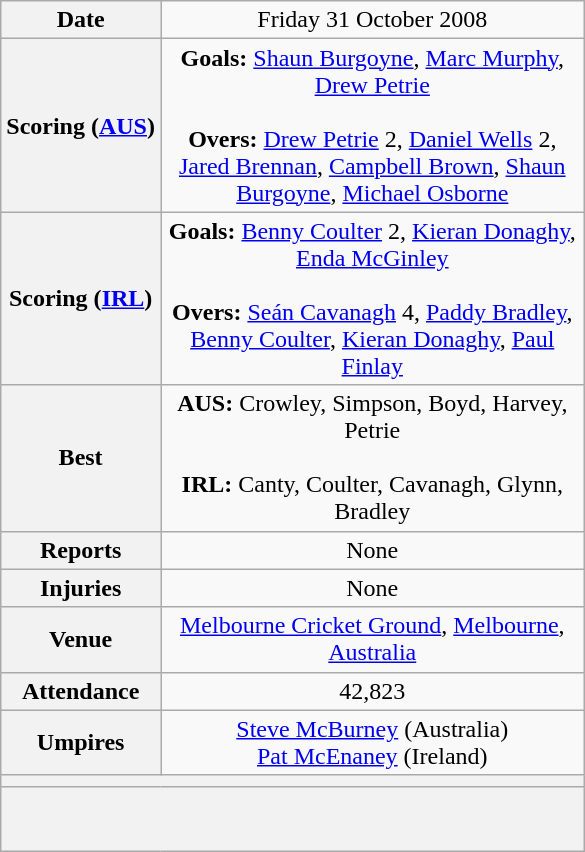<table class="wikitable">
<tr>
<th>Date</th>
<td width="275" align="center">Friday 31 October 2008</td>
</tr>
<tr>
<th>Scoring (<a href='#'>AUS</a>)</th>
<td width="275" align="center"><strong>Goals:</strong> <a href='#'>Shaun Burgoyne</a>, <a href='#'>Marc Murphy</a>, <a href='#'>Drew Petrie</a> <br><br><strong>Overs:</strong> <a href='#'>Drew Petrie</a> 2, <a href='#'>Daniel Wells</a> 2, <a href='#'>Jared Brennan</a>, <a href='#'>Campbell Brown</a>, <a href='#'>Shaun Burgoyne</a>, <a href='#'>Michael Osborne</a></td>
</tr>
<tr>
<th>Scoring (<a href='#'>IRL</a>)</th>
<td width="275" align="center"><strong>Goals:</strong> <a href='#'>Benny Coulter</a> 2, <a href='#'>Kieran Donaghy</a>, <a href='#'>Enda McGinley</a> <br><br><strong>Overs:</strong> <a href='#'>Seán Cavanagh</a> 4, <a href='#'>Paddy Bradley</a>, <a href='#'>Benny Coulter</a>, <a href='#'>Kieran Donaghy</a>, <a href='#'>Paul Finlay</a></td>
</tr>
<tr>
<th>Best</th>
<td width="275" align="center"><strong>AUS:</strong> Crowley, Simpson, Boyd, Harvey, Petrie <br><br><strong>IRL:</strong> Canty, Coulter, Cavanagh, Glynn, Bradley</td>
</tr>
<tr>
<th>Reports</th>
<td width="275" align="center">None</td>
</tr>
<tr>
<th>Injuries</th>
<td width="275" align="center">None</td>
</tr>
<tr>
<th>Venue</th>
<td width="275" align="center"><a href='#'>Melbourne Cricket Ground</a>, <a href='#'>Melbourne</a>, <a href='#'>Australia</a></td>
</tr>
<tr>
<th>Attendance</th>
<td width="275" align="center">42,823</td>
</tr>
<tr>
<th>Umpires</th>
<td width="275" align="center"><a href='#'>Steve McBurney</a> (Australia)<br><a href='#'>Pat McEnaney</a> (Ireland)</td>
</tr>
<tr>
<th colspan="2"></th>
</tr>
<tr>
<th colspan="2"><br><br></th>
</tr>
</table>
